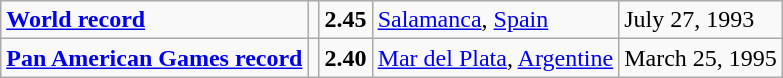<table class="wikitable">
<tr>
<td><strong><a href='#'>World record</a></strong></td>
<td></td>
<td><strong>2.45</strong></td>
<td><a href='#'>Salamanca</a>, <a href='#'>Spain</a></td>
<td>July 27, 1993</td>
</tr>
<tr>
<td><strong><a href='#'>Pan American Games record</a></strong></td>
<td></td>
<td><strong>2.40</strong></td>
<td><a href='#'>Mar del Plata</a>, <a href='#'>Argentine</a></td>
<td>March 25, 1995</td>
</tr>
</table>
